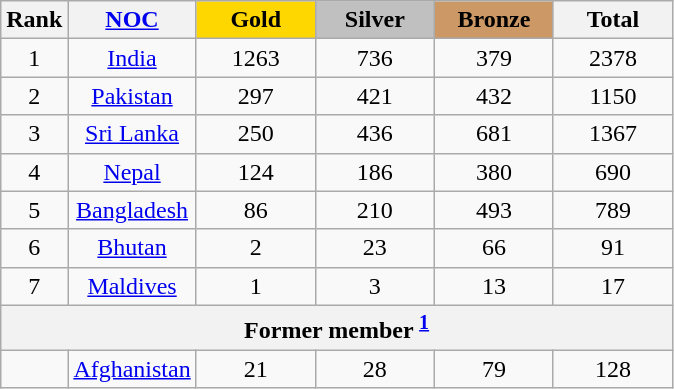<table class="wikitable" style="text-align:center;">
<tr>
<th>Rank</th>
<th><a href='#'>NOC</a></th>
<td style="background:gold; width:4.5em; font-weight:bold;">Gold</td>
<td style="background:silver; width:4.5em; font-weight:bold;">Silver</td>
<td style="background:#c96; width:4.5em; font-weight:bold;">Bronze</td>
<th style="width:4.5em;">Total</th>
</tr>
<tr>
<td>1</td>
<td> <a href='#'>India</a></td>
<td>1263</td>
<td>736</td>
<td>379</td>
<td>2378</td>
</tr>
<tr>
<td>2</td>
<td> <a href='#'>Pakistan</a></td>
<td>297</td>
<td>421</td>
<td>432</td>
<td>1150</td>
</tr>
<tr>
<td>3</td>
<td> <a href='#'>Sri Lanka</a></td>
<td>250</td>
<td>436</td>
<td>681</td>
<td>1367</td>
</tr>
<tr>
<td>4</td>
<td> <a href='#'>Nepal</a></td>
<td>124</td>
<td>186</td>
<td>380</td>
<td>690</td>
</tr>
<tr>
<td>5</td>
<td> <a href='#'>Bangladesh</a></td>
<td>86</td>
<td>210</td>
<td>493</td>
<td>789</td>
</tr>
<tr>
<td>6</td>
<td> <a href='#'>Bhutan</a></td>
<td>2</td>
<td>23</td>
<td>66</td>
<td>91</td>
</tr>
<tr>
<td>7</td>
<td> <a href='#'>Maldives</a></td>
<td>1</td>
<td>3</td>
<td>13</td>
<td>17</td>
</tr>
<tr>
<th colspan=7>Former member <sup><a href='#'>1</a></sup></th>
</tr>
<tr>
<td></td>
<td> <a href='#'>Afghanistan</a></td>
<td>21</td>
<td>28</td>
<td>79</td>
<td>128</td>
</tr>
</table>
